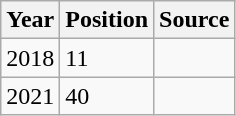<table class="wikitable">
<tr>
<th>Year</th>
<th>Position</th>
<th>Source</th>
</tr>
<tr>
<td>2018</td>
<td>11</td>
<td></td>
</tr>
<tr>
<td>2021</td>
<td>40</td>
<td></td>
</tr>
</table>
